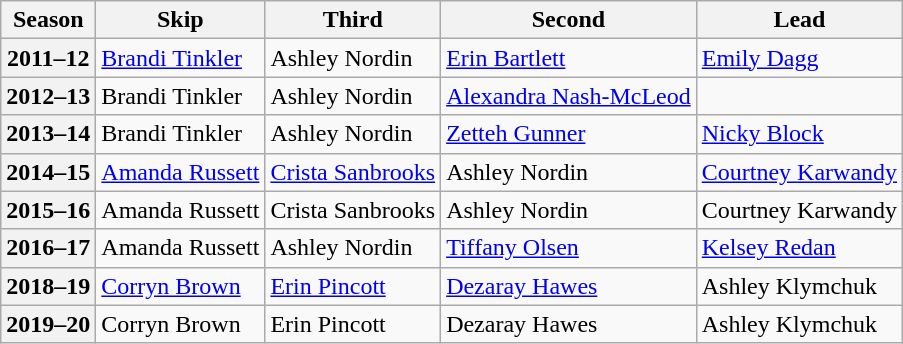<table class="wikitable">
<tr>
<th scope="col">Season</th>
<th scope="col">Skip</th>
<th scope="col">Third</th>
<th scope="col">Second</th>
<th scope="col">Lead</th>
</tr>
<tr>
<th scope="row">2011–12</th>
<td><a href='#'>Brandi Tinkler</a></td>
<td>Ashley Nordin</td>
<td><a href='#'>Erin Bartlett</a></td>
<td><a href='#'>Emily Dagg</a></td>
</tr>
<tr>
<th scope="row">2012–13</th>
<td>Brandi Tinkler</td>
<td>Ashley Nordin</td>
<td><a href='#'>Alexandra Nash-McLeod</a></td>
<td></td>
</tr>
<tr>
<th scope="row">2013–14</th>
<td>Brandi Tinkler</td>
<td>Ashley Nordin</td>
<td><a href='#'>Zetteh Gunner</a></td>
<td><a href='#'>Nicky Block</a></td>
</tr>
<tr>
<th scope="row">2014–15</th>
<td><a href='#'>Amanda Russett</a></td>
<td><a href='#'>Crista Sanbrooks</a></td>
<td>Ashley Nordin</td>
<td><a href='#'>Courtney Karwandy</a></td>
</tr>
<tr>
<th scope="row">2015–16</th>
<td>Amanda Russett</td>
<td>Crista Sanbrooks</td>
<td>Ashley Nordin</td>
<td>Courtney Karwandy</td>
</tr>
<tr>
<th scope="row">2016–17</th>
<td>Amanda Russett</td>
<td>Ashley Nordin</td>
<td><a href='#'>Tiffany Olsen</a></td>
<td><a href='#'>Kelsey Redan</a></td>
</tr>
<tr>
<th scope="row">2018–19</th>
<td><a href='#'>Corryn Brown</a></td>
<td><a href='#'>Erin Pincott</a></td>
<td><a href='#'>Dezaray Hawes</a></td>
<td>Ashley Klymchuk</td>
</tr>
<tr>
<th scope="row">2019–20</th>
<td>Corryn Brown</td>
<td>Erin Pincott</td>
<td>Dezaray Hawes</td>
<td>Ashley Klymchuk</td>
</tr>
</table>
